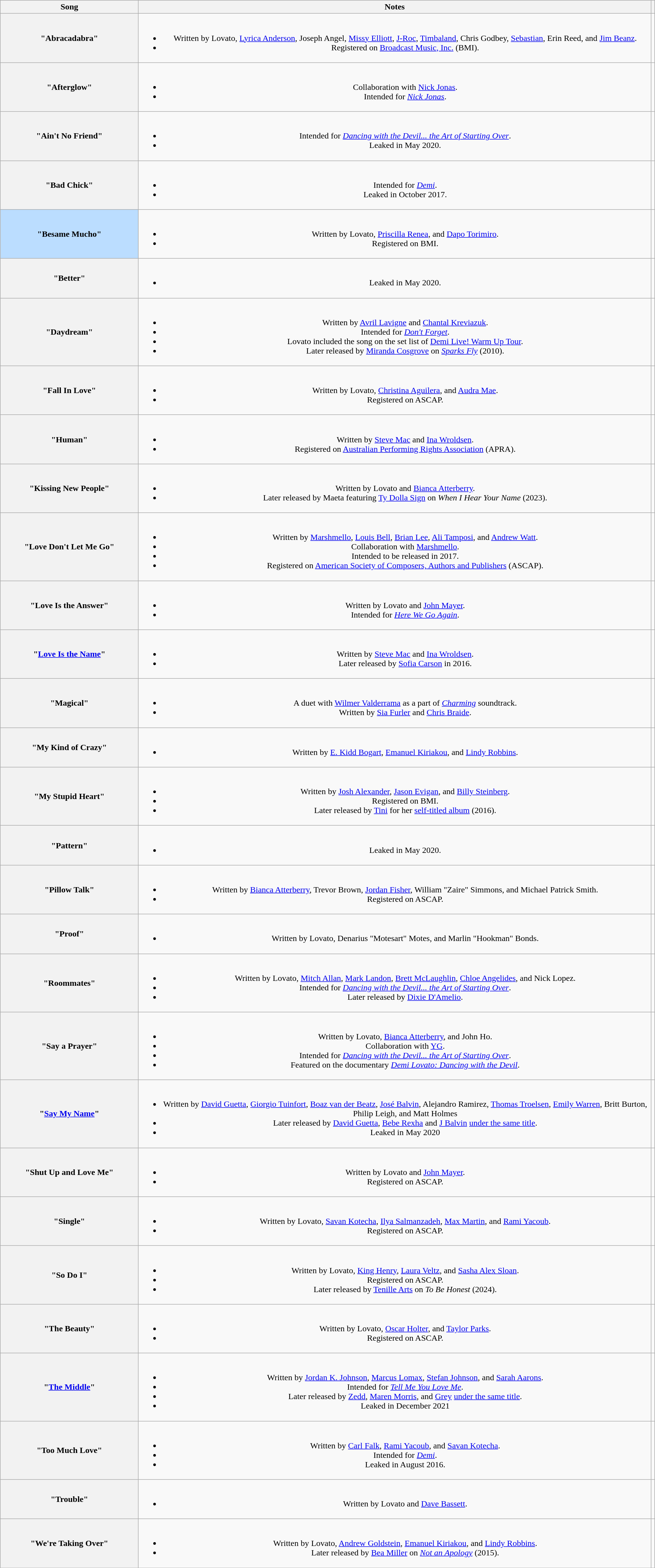<table class="wikitable sortable plainrowheaders" style="text-align:center;">
<tr>
<th scope="col" style="width:16em;">Song</th>
<th class="unsortable" scope="col">Notes</th>
<th class="unsortable" scope="col"></th>
</tr>
<tr>
<th scope="row">"Abracadabra"</th>
<td><br><ul><li>Written by Lovato, <a href='#'>Lyrica Anderson</a>, Joseph Angel, <a href='#'>Missy Elliott</a>, <a href='#'>J-Roc</a>, <a href='#'>Timbaland</a>, Chris Godbey, <a href='#'>Sebastian</a>, Erin Reed, and <a href='#'>Jim Beanz</a>.</li><li>Registered on <a href='#'>Broadcast Music, Inc.</a> (BMI).</li></ul></td>
<td align="center"></td>
</tr>
<tr>
<th scope="row">"Afterglow"</th>
<td><br><ul><li>Collaboration with <a href='#'>Nick Jonas</a>.</li><li>Intended for <em><a href='#'>Nick Jonas</a></em>.</li></ul></td>
<td align="center"></td>
</tr>
<tr>
<th scope="row">"Ain't No Friend"</th>
<td><br><ul><li>Intended for <em><a href='#'>Dancing with the Devil... the Art of Starting Over</a></em>.</li><li>Leaked in May 2020.</li></ul></td>
<td align="center"></td>
</tr>
<tr>
<th scope="row">"Bad Chick"</th>
<td><br><ul><li>Intended for <em><a href='#'>Demi</a></em>.</li><li>Leaked in October 2017.</li></ul></td>
<td align="center"></td>
</tr>
<tr>
<th scope=row style="background-color:#bbddff">"Besame Mucho" </th>
<td><br><ul><li>Written by Lovato, <a href='#'>Priscilla Renea</a>, and <a href='#'>Dapo Torimiro</a>.</li><li>Registered on BMI.</li></ul></td>
<td align="center"></td>
</tr>
<tr>
<th scope="row">"Better"</th>
<td><br><ul><li>Leaked in  May 2020.</li></ul></td>
<td align="center"></td>
</tr>
<tr>
<th scope="row">"Daydream"</th>
<td><br><ul><li>Written by <a href='#'>Avril Lavigne</a> and <a href='#'>Chantal Kreviazuk</a>.</li><li>Intended for <em><a href='#'>Don't Forget</a></em>.</li><li>Lovato included the song on the set list of <a href='#'>Demi Live! Warm Up Tour</a>.</li><li>Later released by <a href='#'>Miranda Cosgrove</a> on <em><a href='#'>Sparks Fly</a></em> (2010).</li></ul></td>
<td align="center"></td>
</tr>
<tr>
<th scope="row">"Fall In Love"</th>
<td><br><ul><li>Written by Lovato, <a href='#'>Christina Aguilera</a>, and <a href='#'>Audra Mae</a>.</li><li>Registered on ASCAP.</li></ul></td>
<td align="center"></td>
</tr>
<tr>
<th scope="row">"Human"</th>
<td><br><ul><li>Written by <a href='#'>Steve Mac</a> and <a href='#'>Ina Wroldsen</a>.</li><li>Registered on <a href='#'>Australian Performing Rights Association</a> (APRA).</li></ul></td>
<td align="center"></td>
</tr>
<tr>
<th scope="row">"Kissing New People"</th>
<td><br><ul><li>Written by Lovato and <a href='#'>Bianca Atterberry</a>.</li><li>Later released by Maeta featuring <a href='#'>Ty Dolla Sign</a> on <em>When I Hear Your Name</em> (2023).</li></ul></td>
<td align="center"></td>
</tr>
<tr>
<th scope="row">"Love Don't Let Me Go"</th>
<td><br><ul><li>Written by <a href='#'>Marshmello</a>, <a href='#'>Louis Bell</a>, <a href='#'>Brian Lee</a>, <a href='#'>Ali Tamposi</a>, and <a href='#'>Andrew Watt</a>.</li><li>Collaboration with <a href='#'>Marshmello</a>.</li><li>Intended to be released in 2017.</li><li>Registered on <a href='#'>American Society of Composers, Authors and Publishers</a> (ASCAP).</li></ul></td>
<td align="center"></td>
</tr>
<tr>
<th scope=row>"Love Is the Answer"</th>
<td><br><ul><li>Written by Lovato and <a href='#'>John Mayer</a>.</li><li>Intended for <em><a href='#'>Here We Go Again</a></em>.</li></ul></td>
<td align="center"></td>
</tr>
<tr>
<th scope="row">"<a href='#'>Love Is the Name</a>"</th>
<td><br><ul><li>Written by <a href='#'>Steve Mac</a> and <a href='#'>Ina Wroldsen</a>.</li><li>Later released by <a href='#'>Sofia Carson</a> in 2016.</li></ul></td>
<td align="center"></td>
</tr>
<tr>
<th scope="row">"Magical"</th>
<td><br><ul><li>A duet with <a href='#'>Wilmer Valderrama</a> as a part of <em><a href='#'>Charming</a></em> soundtrack.</li><li>Written by <a href='#'>Sia Furler</a> and <a href='#'>Chris Braide</a>.</li></ul></td>
<td align="center"></td>
</tr>
<tr>
<th scope=row>"My Kind of Crazy"</th>
<td><br><ul><li>Written by <a href='#'>E. Kidd Bogart</a>, <a href='#'>Emanuel Kiriakou</a>, and <a href='#'>Lindy Robbins</a>.</li></ul></td>
<td align="center"></td>
</tr>
<tr>
<th scope=row>"My Stupid Heart"</th>
<td><br><ul><li>Written by <a href='#'>Josh Alexander</a>, <a href='#'>Jason Evigan</a>, and <a href='#'>Billy Steinberg</a>.</li><li>Registered on BMI.</li><li>Later released by <a href='#'>Tini</a> for her <a href='#'>self-titled album</a> (2016).</li></ul></td>
<td align="center"></td>
</tr>
<tr>
<th scope="row">"Pattern"</th>
<td><br><ul><li>Leaked in May 2020.</li></ul></td>
<td align="center"></td>
</tr>
<tr>
<th scope=row>"Pillow Talk"</th>
<td><br><ul><li>Written by <a href='#'>Bianca Atterberry</a>, Trevor Brown, <a href='#'>Jordan Fisher</a>, William "Zaire" Simmons, and Michael Patrick Smith.</li><li>Registered on ASCAP.</li></ul></td>
<td align="center"></td>
</tr>
<tr>
<th scope=row>"Proof"</th>
<td><br><ul><li>Written by Lovato, Denarius "Motesart" Motes, and Marlin "Hookman" Bonds.</li></ul></td>
<td align="center"></td>
</tr>
<tr>
<th scope="row">"Roommates"</th>
<td><br><ul><li>Written by Lovato, <a href='#'>Mitch Allan</a>, <a href='#'>Mark Landon</a>, <a href='#'>Brett McLaughlin</a>, <a href='#'>Chloe Angelides</a>, and Nick Lopez.</li><li>Intended for <em><a href='#'>Dancing with the Devil... the Art of Starting Over</a></em>.</li><li>Later released by <a href='#'>Dixie D'Amelio</a>.</li></ul></td>
<td align="center"></td>
</tr>
<tr>
<th scope="row">"Say a Prayer"</th>
<td><br><ul><li>Written by Lovato, <a href='#'>Bianca Atterberry</a>, and John Ho.</li><li>Collaboration with <a href='#'>YG</a>.</li><li>Intended for <em><a href='#'>Dancing with the Devil... the Art of Starting Over</a></em>.</li><li>Featured on the documentary <em><a href='#'>Demi Lovato: Dancing with the Devil</a></em>.</li></ul></td>
<td align="center"></td>
</tr>
<tr>
<th scope="row">"<a href='#'>Say My Name</a>"</th>
<td><br><ul><li>Written by <a href='#'>David Guetta</a>, <a href='#'>Giorgio Tuinfort</a>, <a href='#'>Boaz van der Beatz</a>, <a href='#'>José Balvin</a>, Alejandro Ramirez, <a href='#'>Thomas Troelsen</a>, <a href='#'>Emily Warren</a>, Britt Burton, Philip Leigh, and Matt Holmes</li><li>Later released by <a href='#'>David Guetta</a>, <a href='#'>Bebe Rexha</a> and <a href='#'>J Balvin</a> <a href='#'>under the same title</a>.</li><li>Leaked in May 2020</li></ul></td>
<td align="center"></td>
</tr>
<tr>
<th scope="row">"Shut Up and Love Me"</th>
<td><br><ul><li>Written by Lovato and <a href='#'>John Mayer</a>.</li><li>Registered on ASCAP.</li></ul></td>
<td align="center"></td>
</tr>
<tr>
<th scope="row">"Single"</th>
<td><br><ul><li>Written by Lovato, <a href='#'>Savan Kotecha</a>, <a href='#'>Ilya Salmanzadeh</a>, <a href='#'>Max Martin</a>, and <a href='#'>Rami Yacoub</a>.</li><li>Registered on ASCAP.</li></ul></td>
<td align="center"></td>
</tr>
<tr>
<th scope="row">"So Do I"</th>
<td><br><ul><li>Written by Lovato, <a href='#'>King Henry</a>, <a href='#'>Laura Veltz</a>, and <a href='#'>Sasha Alex Sloan</a>.</li><li>Registered on ASCAP.</li><li>Later released by <a href='#'>Tenille Arts</a> on <em>To Be Honest</em> (2024).</li></ul></td>
<td align="center"></td>
</tr>
<tr>
<th scope=row>"The Beauty"</th>
<td><br><ul><li>Written by Lovato, <a href='#'>Oscar Holter</a>, and <a href='#'>Taylor Parks</a>.</li><li>Registered on ASCAP.</li></ul></td>
<td align="center"></td>
</tr>
<tr>
<th scope="row">"<a href='#'>The Middle</a>"</th>
<td><br><ul><li>Written by <a href='#'>Jordan K. Johnson</a>, <a href='#'>Marcus Lomax</a>, <a href='#'>Stefan Johnson</a>, and <a href='#'>Sarah Aarons</a>.</li><li>Intended for <em><a href='#'>Tell Me You Love Me</a></em>.</li><li>Later released by <a href='#'>Zedd</a>, <a href='#'>Maren Morris</a>, and <a href='#'>Grey</a> <a href='#'>under the same title</a>.</li><li>Leaked in December 2021</li></ul></td>
<td align="center"></td>
</tr>
<tr>
<th scope="row">"Too Much Love"</th>
<td><br><ul><li>Written by <a href='#'>Carl Falk</a>, <a href='#'>Rami Yacoub</a>, and <a href='#'>Savan Kotecha</a>.</li><li>Intended for <em><a href='#'>Demi</a></em>.</li><li>Leaked in August 2016.</li></ul></td>
<td align="center"></td>
</tr>
<tr>
<th scope="row">"Trouble"</th>
<td><br><ul><li>Written by Lovato and <a href='#'>Dave Bassett</a>.</li></ul></td>
<td align="center"></td>
</tr>
<tr>
<th scope=row>"We're Taking Over"</th>
<td><br><ul><li>Written by Lovato, <a href='#'>Andrew Goldstein</a>, <a href='#'>Emanuel Kiriakou</a>, and <a href='#'>Lindy Robbins</a>.</li><li>Later released by <a href='#'>Bea Miller</a> on <em><a href='#'>Not an Apology</a></em> (2015).</li></ul></td>
<td align="center"></td>
</tr>
<tr>
</tr>
</table>
